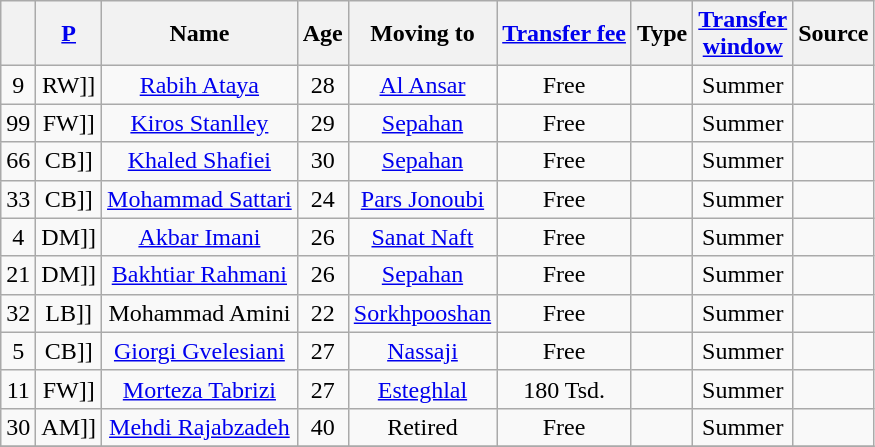<table class="wikitable sortable " style="text-align:center">
<tr>
<th></th>
<th><a href='#'>P</a></th>
<th>Name</th>
<th>Age</th>
<th>Moving to</th>
<th><a href='#'>Transfer fee</a></th>
<th>Type</th>
<th><a href='#'>Transfer<br>window</a></th>
<th>Source</th>
</tr>
<tr>
<td>9</td>
<td [[>RW]]</td>
<td><a href='#'>Rabih Ataya</a></td>
<td>28</td>
<td> <a href='#'>Al Ansar</a></td>
<td>Free</td>
<td></td>
<td>Summer</td>
<td></td>
</tr>
<tr>
<td>99</td>
<td [[>FW]]</td>
<td><a href='#'>Kiros Stanlley</a></td>
<td>29</td>
<td><a href='#'>Sepahan</a></td>
<td>Free</td>
<td></td>
<td>Summer</td>
<td></td>
</tr>
<tr>
<td>66</td>
<td [[>CB]]</td>
<td><a href='#'>Khaled Shafiei</a></td>
<td>30</td>
<td><a href='#'>Sepahan</a></td>
<td>Free</td>
<td></td>
<td>Summer</td>
<td></td>
</tr>
<tr>
<td>33</td>
<td [[>CB]]</td>
<td><a href='#'>Mohammad Sattari</a></td>
<td>24</td>
<td><a href='#'>Pars Jonoubi</a></td>
<td>Free</td>
<td></td>
<td>Summer</td>
<td></td>
</tr>
<tr>
<td>4</td>
<td [[>DM]]</td>
<td><a href='#'>Akbar Imani</a></td>
<td>26</td>
<td><a href='#'>Sanat Naft</a></td>
<td>Free</td>
<td></td>
<td>Summer</td>
<td></td>
</tr>
<tr>
<td>21</td>
<td [[>DM]]</td>
<td><a href='#'>Bakhtiar Rahmani</a></td>
<td>26</td>
<td><a href='#'>Sepahan</a></td>
<td>Free</td>
<td></td>
<td>Summer</td>
<td></td>
</tr>
<tr>
<td>32</td>
<td [[>LB]]</td>
<td>Mohammad Amini</td>
<td>22</td>
<td><a href='#'>Sorkhpooshan</a></td>
<td>Free</td>
<td></td>
<td>Summer</td>
<td></td>
</tr>
<tr>
<td>5</td>
<td [[>CB]]</td>
<td><a href='#'>Giorgi Gvelesiani</a></td>
<td>27</td>
<td><a href='#'>Nassaji</a></td>
<td>Free</td>
<td></td>
<td>Summer</td>
<td></td>
</tr>
<tr>
<td>11</td>
<td [[>FW]]</td>
<td><a href='#'>Morteza Tabrizi</a></td>
<td>27</td>
<td><a href='#'>Esteghlal</a></td>
<td>180 Tsd.</td>
<td></td>
<td>Summer</td>
<td></td>
</tr>
<tr>
<td>30</td>
<td [[>AM]]</td>
<td><a href='#'>Mehdi Rajabzadeh</a></td>
<td>40</td>
<td>Retired</td>
<td>Free</td>
<td></td>
<td>Summer</td>
<td></td>
</tr>
<tr>
</tr>
</table>
